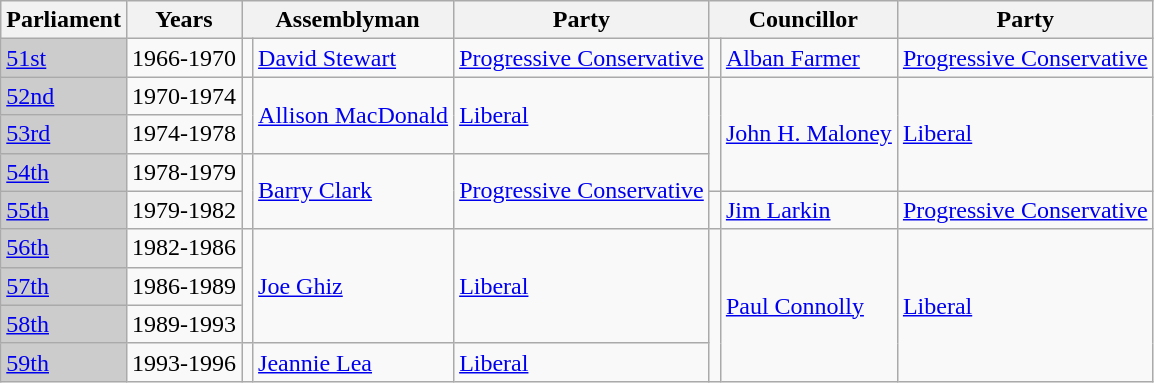<table class="wikitable">
<tr>
<th>Parliament</th>
<th>Years</th>
<th colspan="2">Assemblyman</th>
<th>Party</th>
<th colspan="2">Councillor</th>
<th>Party</th>
</tr>
<tr>
<td bgcolor="CCCCCC"><a href='#'>51st</a></td>
<td>1966-1970</td>
<td></td>
<td><a href='#'>David Stewart</a></td>
<td><a href='#'>Progressive Conservative</a></td>
<td></td>
<td><a href='#'>Alban Farmer</a></td>
<td><a href='#'>Progressive Conservative</a></td>
</tr>
<tr>
<td bgcolor="CCCCCC"><a href='#'>52nd</a></td>
<td>1970-1974</td>
<td rowspan="2" ></td>
<td rowspan="2"><a href='#'>Allison MacDonald</a></td>
<td rowspan="2"><a href='#'>Liberal</a></td>
<td rowspan="3" ></td>
<td rowspan="3"><a href='#'>John H. Maloney</a></td>
<td rowspan="3"><a href='#'>Liberal</a></td>
</tr>
<tr>
<td bgcolor="CCCCCC"><a href='#'>53rd</a></td>
<td>1974-1978</td>
</tr>
<tr>
<td bgcolor="CCCCCC"><a href='#'>54th</a></td>
<td>1978-1979</td>
<td rowspan="2" ></td>
<td rowspan="2"><a href='#'>Barry Clark</a></td>
<td rowspan="2"><a href='#'>Progressive Conservative</a></td>
</tr>
<tr>
<td bgcolor="CCCCCC"><a href='#'>55th</a></td>
<td>1979-1982</td>
<td></td>
<td><a href='#'>Jim Larkin</a></td>
<td><a href='#'>Progressive Conservative</a></td>
</tr>
<tr>
<td bgcolor="CCCCCC"><a href='#'>56th</a></td>
<td>1982-1986</td>
<td rowspan="3" ></td>
<td rowspan="3"><a href='#'>Joe Ghiz</a></td>
<td rowspan="3"><a href='#'>Liberal</a></td>
<td rowspan="4" ></td>
<td rowspan="4"><a href='#'>Paul Connolly</a></td>
<td rowspan="4"><a href='#'>Liberal</a></td>
</tr>
<tr>
<td bgcolor="CCCCCC"><a href='#'>57th</a></td>
<td>1986-1989</td>
</tr>
<tr>
<td bgcolor="CCCCCC"><a href='#'>58th</a></td>
<td>1989-1993</td>
</tr>
<tr>
<td bgcolor="CCCCCC"><a href='#'>59th</a></td>
<td>1993-1996</td>
<td></td>
<td><a href='#'>Jeannie Lea</a></td>
<td><a href='#'>Liberal</a></td>
</tr>
</table>
